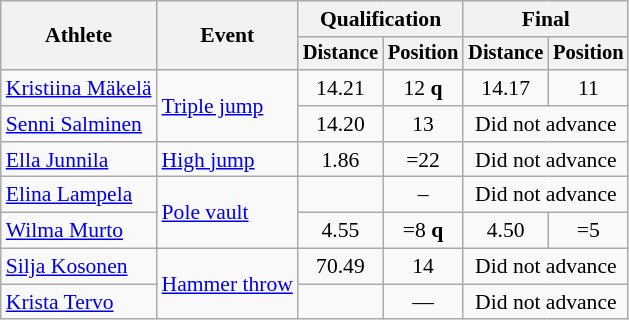<table class=wikitable style="font-size:90%">
<tr>
<th rowspan="2">Athlete</th>
<th rowspan="2">Event</th>
<th colspan="2">Qualification</th>
<th colspan="2">Final</th>
</tr>
<tr style="font-size:95%">
<th>Distance</th>
<th>Position</th>
<th>Distance</th>
<th>Position</th>
</tr>
<tr align=center>
<td align=left><a href='#'>Kristiina Mäkelä</a></td>
<td align=left rowspan=2><a href='#'>Triple jump</a></td>
<td>14.21</td>
<td>12 <strong>q</strong></td>
<td>14.17</td>
<td>11</td>
</tr>
<tr align=center>
<td align=left><a href='#'>Senni Salminen</a></td>
<td>14.20</td>
<td>13</td>
<td colspan=2>Did not advance</td>
</tr>
<tr align=center>
<td align=left><a href='#'>Ella Junnila</a></td>
<td align=left><a href='#'>High jump</a></td>
<td>1.86</td>
<td>=22</td>
<td colspan="2">Did not advance</td>
</tr>
<tr align=center>
<td align=left><a href='#'>Elina Lampela</a></td>
<td align=left rowspan=2><a href='#'>Pole vault</a></td>
<td></td>
<td>–</td>
<td colspan=2>Did not advance</td>
</tr>
<tr align=center>
<td align=left><a href='#'>Wilma Murto</a></td>
<td>4.55</td>
<td>=8 <strong>q</strong></td>
<td>4.50</td>
<td>=5</td>
</tr>
<tr align=center>
<td align=left><a href='#'>Silja Kosonen</a></td>
<td align=left rowspan=2><a href='#'>Hammer throw</a></td>
<td>70.49</td>
<td>14</td>
<td colspan="2">Did not advance</td>
</tr>
<tr align=center>
<td align=left><a href='#'>Krista Tervo</a></td>
<td></td>
<td>—</td>
<td colspan=2>Did not advance</td>
</tr>
</table>
